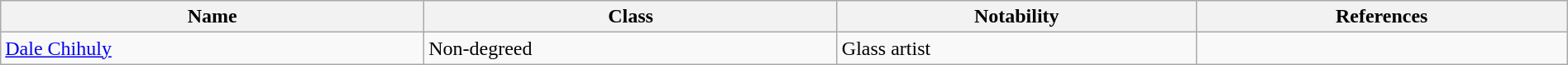<table class="wikitable" style="width:100%;">
<tr>
<th>Name</th>
<th>Class</th>
<th>Notability</th>
<th>References</th>
</tr>
<tr>
<td><a href='#'>Dale Chihuly</a></td>
<td>Non-degreed</td>
<td>Glass artist</td>
<td></td>
</tr>
</table>
